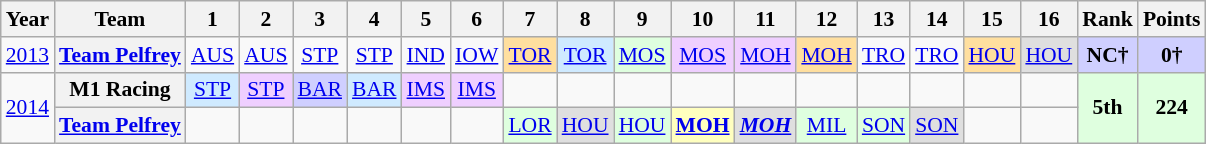<table class="wikitable" style="text-align:center; font-size:90%">
<tr>
<th>Year</th>
<th>Team</th>
<th>1</th>
<th>2</th>
<th>3</th>
<th>4</th>
<th>5</th>
<th>6</th>
<th>7</th>
<th>8</th>
<th>9</th>
<th>10</th>
<th>11</th>
<th>12</th>
<th>13</th>
<th>14</th>
<th>15</th>
<th>16</th>
<th>Rank</th>
<th>Points</th>
</tr>
<tr>
<td><a href='#'>2013</a></td>
<th><a href='#'>Team Pelfrey</a></th>
<td><a href='#'>AUS</a></td>
<td><a href='#'>AUS</a></td>
<td><a href='#'>STP</a></td>
<td><a href='#'>STP</a></td>
<td><a href='#'>IND</a></td>
<td><a href='#'>IOW</a></td>
<td style="background:#FFDF9F;"><a href='#'>TOR</a><br></td>
<td style="background:#CFEAFF;"><a href='#'>TOR</a><br></td>
<td style="background:#DFFFDF;"><a href='#'>MOS</a><br></td>
<td style="background:#EFCFFF;"><a href='#'>MOS</a><br></td>
<td style="background:#EFCFFF;"><a href='#'>MOH</a><br></td>
<td style="background:#FFDF9F;"><a href='#'>MOH</a><br></td>
<td style="background:#;"><a href='#'>TRO</a></td>
<td style="background:#;"><a href='#'>TRO</a></td>
<td style="background:#FFDF9F;"><a href='#'>HOU</a><br></td>
<td style="background:#DFDFDF;"><a href='#'>HOU</a><br></td>
<th style="background:#CFCFFF;">NC†</th>
<th style="background:#CFCFFF;">0†</th>
</tr>
<tr>
<td rowspan="2"><a href='#'>2014</a></td>
<th>M1 Racing</th>
<td style="background:#CFEAFF;"><a href='#'>STP</a><br></td>
<td style="background:#EFCFFF;"><a href='#'>STP</a><br></td>
<td style="background:#CFCFFF;"><a href='#'>BAR</a><br></td>
<td style="background:#CFEAFF;"><a href='#'>BAR</a><br></td>
<td style="background:#EFCFFF;"><a href='#'>IMS</a><br></td>
<td style="background:#EFCFFF;"><a href='#'>IMS</a><br></td>
<td></td>
<td></td>
<td></td>
<td></td>
<td></td>
<td></td>
<td></td>
<td></td>
<td></td>
<td></td>
<th rowspan="2" style="background:#DFFFDF;">5th</th>
<th rowspan="2" style="background:#DFFFDF;">224</th>
</tr>
<tr>
<th><a href='#'>Team Pelfrey</a></th>
<td></td>
<td></td>
<td></td>
<td></td>
<td></td>
<td></td>
<td style="background:#DFFFDF;"><a href='#'>LOR</a><br></td>
<td style="background:#DFDFDF;"><a href='#'>HOU</a><br></td>
<td style="background:#DFFFDF;"><a href='#'>HOU</a><br></td>
<td style="background:#FFFFBF;"><strong><a href='#'>MOH</a></strong><br></td>
<td style="background:#DFDFDF;"><strong><em><a href='#'>MOH</a></em></strong><br></td>
<td style="background:#DFFFDF;"><a href='#'>MIL</a><br></td>
<td style="background:#DFFFDF;"><a href='#'>SON</a><br></td>
<td style="background:#DFDFDF;"><a href='#'>SON</a><br></td>
<td></td>
<td></td>
</tr>
</table>
